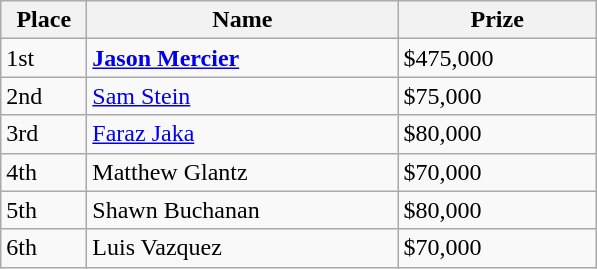<table class="wikitable">
<tr>
<th width="50">Place</th>
<th width="200">Name</th>
<th width="125">Prize</th>
</tr>
<tr>
<td>1st</td>
<td> <strong><a href='#'>Jason Mercier</a></strong></td>
<td>$475,000</td>
</tr>
<tr>
<td>2nd</td>
<td> <a href='#'>Sam Stein</a></td>
<td>$75,000</td>
</tr>
<tr>
<td>3rd</td>
<td> <a href='#'>Faraz Jaka</a></td>
<td>$80,000</td>
</tr>
<tr>
<td>4th</td>
<td> Matthew Glantz</td>
<td>$70,000</td>
</tr>
<tr>
<td>5th</td>
<td> Shawn Buchanan</td>
<td>$80,000</td>
</tr>
<tr>
<td>6th</td>
<td> Luis Vazquez</td>
<td>$70,000</td>
</tr>
</table>
